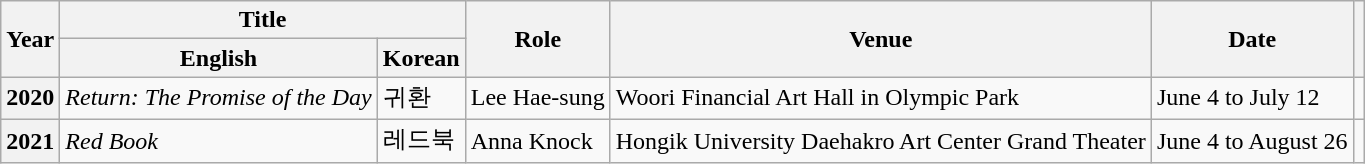<table class="wikitable plainrowheaders">
<tr>
<th rowspan="2">Year</th>
<th colspan="2">Title</th>
<th rowspan="2">Role</th>
<th rowspan="2">Venue</th>
<th rowspan="2">Date</th>
<th rowspan="2"></th>
</tr>
<tr>
<th scope="col">English</th>
<th>Korean</th>
</tr>
<tr>
<th scope="row">2020</th>
<td><em>Return: The Promise of the Day</em></td>
<td>귀환</td>
<td>Lee Hae-sung</td>
<td>Woori Financial Art Hall in Olympic Park</td>
<td>June 4 to July 12</td>
<td style="text-align:center"></td>
</tr>
<tr>
<th scope="row">2021</th>
<td><em>Red Book</em></td>
<td>레드북</td>
<td>Anna Knock</td>
<td>Hongik University Daehakro Art Center Grand Theater</td>
<td>June 4 to August 26</td>
<td style="text-align:center"></td>
</tr>
</table>
